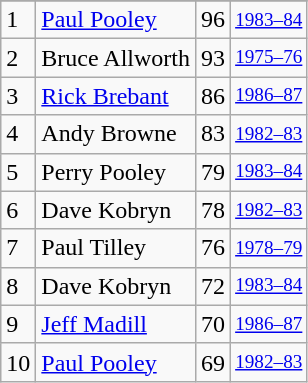<table class="wikitable">
<tr>
</tr>
<tr>
<td>1</td>
<td><a href='#'>Paul Pooley</a></td>
<td>96</td>
<td style="font-size:80%;"><a href='#'>1983–84</a></td>
</tr>
<tr>
<td>2</td>
<td>Bruce Allworth</td>
<td>93</td>
<td style="font-size:80%;"><a href='#'>1975–76</a></td>
</tr>
<tr>
<td>3</td>
<td><a href='#'>Rick Brebant</a></td>
<td>86</td>
<td style="font-size:80%;"><a href='#'>1986–87</a></td>
</tr>
<tr>
<td>4</td>
<td>Andy Browne</td>
<td>83</td>
<td style="font-size:80%;"><a href='#'>1982–83</a></td>
</tr>
<tr>
<td>5</td>
<td>Perry Pooley</td>
<td>79</td>
<td style="font-size:80%;"><a href='#'>1983–84</a></td>
</tr>
<tr>
<td>6</td>
<td>Dave Kobryn</td>
<td>78</td>
<td style="font-size:80%;"><a href='#'>1982–83</a></td>
</tr>
<tr>
<td>7</td>
<td>Paul Tilley</td>
<td>76</td>
<td style="font-size:80%;"><a href='#'>1978–79</a></td>
</tr>
<tr>
<td>8</td>
<td>Dave Kobryn</td>
<td>72</td>
<td style="font-size:80%;"><a href='#'>1983–84</a></td>
</tr>
<tr>
<td>9</td>
<td><a href='#'>Jeff Madill</a></td>
<td>70</td>
<td style="font-size:80%;"><a href='#'>1986–87</a></td>
</tr>
<tr>
<td>10</td>
<td><a href='#'>Paul Pooley</a></td>
<td>69</td>
<td style="font-size:80%;"><a href='#'>1982–83</a></td>
</tr>
</table>
